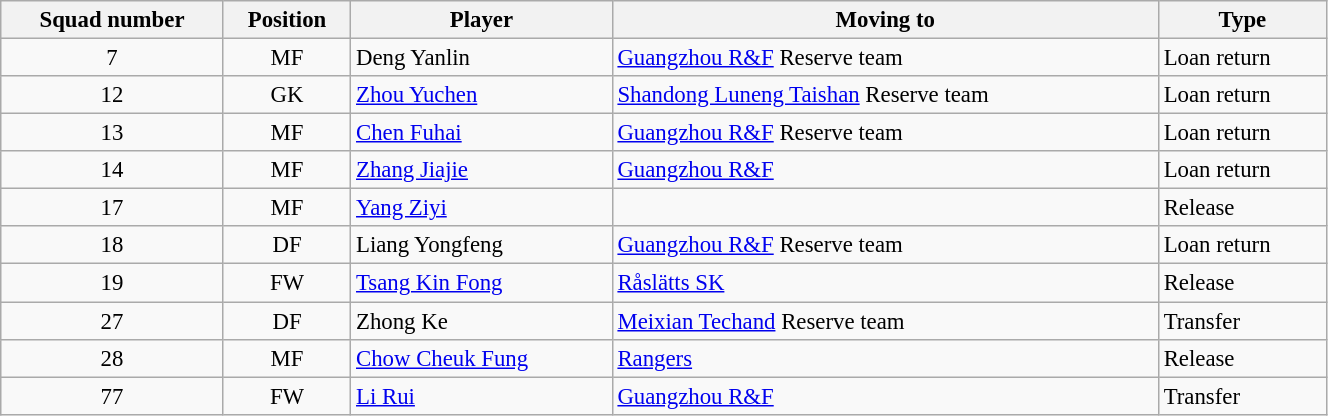<table class="wikitable sortable" style="width:70%; text-align:left; font-size:95%;">
<tr>
<th>Squad number</th>
<th>Position</th>
<th>Player</th>
<th>Moving to</th>
<th>Type</th>
</tr>
<tr>
<td align=center>7</td>
<td align=center>MF</td>
<td align=left> Deng Yanlin</td>
<td align=left> <a href='#'>Guangzhou R&F</a> Reserve team</td>
<td align=left>Loan return</td>
</tr>
<tr>
<td align=center>12</td>
<td align=center>GK</td>
<td align=left> <a href='#'>Zhou Yuchen</a></td>
<td align=left> <a href='#'>Shandong Luneng Taishan</a> Reserve team</td>
<td align=left>Loan return</td>
</tr>
<tr>
<td align=center>13</td>
<td align=center>MF</td>
<td align=left> <a href='#'>Chen Fuhai</a></td>
<td align=left> <a href='#'>Guangzhou R&F</a> Reserve team</td>
<td align=left>Loan return</td>
</tr>
<tr>
<td align=center>14</td>
<td align=center>MF</td>
<td align=left> <a href='#'>Zhang Jiajie</a></td>
<td align=left> <a href='#'>Guangzhou R&F</a></td>
<td align=left>Loan return</td>
</tr>
<tr>
<td align=center>17</td>
<td align=center>MF</td>
<td align=left> <a href='#'>Yang Ziyi</a></td>
<td align=left></td>
<td align=left>Release</td>
</tr>
<tr>
<td align=center>18</td>
<td align=center>DF</td>
<td align=left> Liang Yongfeng</td>
<td align=left> <a href='#'>Guangzhou R&F</a> Reserve team</td>
<td align=left>Loan return</td>
</tr>
<tr>
<td align=center>19</td>
<td align=center>FW</td>
<td align=left> <a href='#'>Tsang Kin Fong</a></td>
<td align=left> <a href='#'>Råslätts SK</a></td>
<td align=left>Release</td>
</tr>
<tr>
<td align=center>27</td>
<td align=center>DF</td>
<td align=left> Zhong Ke</td>
<td align=left> <a href='#'>Meixian Techand</a> Reserve team</td>
<td align=left>Transfer</td>
</tr>
<tr>
<td align=center>28</td>
<td align=center>MF</td>
<td align=left> <a href='#'>Chow Cheuk Fung</a></td>
<td align=left> <a href='#'>Rangers</a></td>
<td align=left>Release</td>
</tr>
<tr>
<td align=center>77</td>
<td align=center>FW</td>
<td align=left> <a href='#'>Li Rui</a></td>
<td align=left> <a href='#'>Guangzhou R&F</a></td>
<td align=left>Transfer</td>
</tr>
</table>
